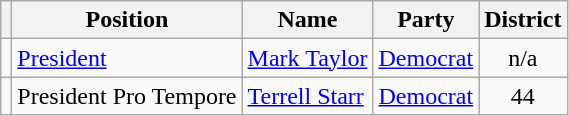<table class="wikitable">
<tr>
<th></th>
<th>Position</th>
<th>Name</th>
<th>Party</th>
<th>District</th>
</tr>
<tr>
<td></td>
<td><a href='#'>President</a></td>
<td><a href='#'>Mark Taylor</a></td>
<td><a href='#'>Democrat</a></td>
<td align=center>n/a</td>
</tr>
<tr>
<td></td>
<td>President Pro Tempore</td>
<td><a href='#'>Terrell Starr</a></td>
<td><a href='#'>Democrat</a></td>
<td align=center>44</td>
</tr>
</table>
